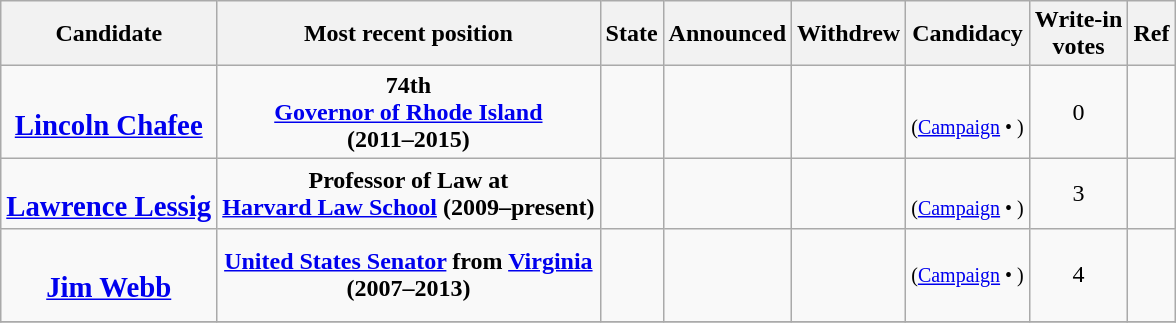<table class="wikitable sortable" style="text-align:center">
<tr>
<th>Candidate</th>
<th>Most recent position</th>
<th>State</th>
<th>Announced</th>
<th>Withdrew</th>
<th>Candidacy</th>
<th>Write-in<br>votes</th>
<th class = "unsortable">Ref</th>
</tr>
<tr>
<td data-sort-value="Chafee"><br> <strong><big><a href='#'>Lincoln Chafee</a></big></strong></td>
<td style="text-align:center;"><strong>74th<br><a href='#'>Governor of Rhode Island</a><br> (2011–2015)</strong></td>
<td></td>
<td></td>
<td></td>
<td><small><br>(<a href='#'>Campaign</a> • )<br></small></td>
<td>0</td>
<td></td>
</tr>
<tr>
<td data-sort-value="Lessig"> <br><strong><big><a href='#'>Lawrence Lessig</a></big></strong></td>
<td><strong>Professor of Law at<br> <a href='#'>Harvard Law School</a> (2009–present)</strong></td>
<td></td>
<td></td>
<td></td>
<td><small><br>(<a href='#'>Campaign</a> •  )<br></small></td>
<td>3</td>
<td></td>
</tr>
<tr>
<td data-sort-value="Webb"> <br> <strong><big><a href='#'>Jim Webb</a></big></strong></td>
<td style="text-align:center;"><strong><a href='#'>United States Senator</a> from <a href='#'>Virginia</a><br> (2007–2013)</strong></td>
<td></td>
<td></td>
<td></td>
<td><small><br></small><small>(<a href='#'>Campaign</a> • )</small><small><br></small><br><small></small></td>
<td>4</td>
<td></td>
</tr>
<tr>
</tr>
</table>
